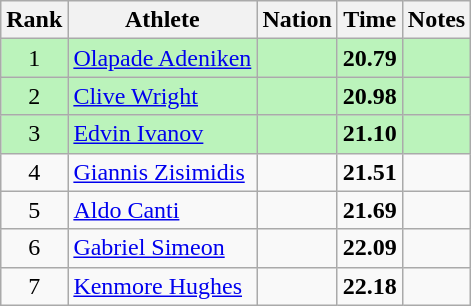<table class="wikitable sortable" style="text-align:center">
<tr>
<th>Rank</th>
<th>Athlete</th>
<th>Nation</th>
<th>Time</th>
<th>Notes</th>
</tr>
<tr style="background:#bbf3bb;">
<td>1</td>
<td align=left><a href='#'>Olapade Adeniken</a></td>
<td align=left></td>
<td><strong>20.79</strong></td>
<td></td>
</tr>
<tr style="background:#bbf3bb;">
<td>2</td>
<td align=left><a href='#'>Clive Wright</a></td>
<td align=left></td>
<td><strong>20.98</strong></td>
<td></td>
</tr>
<tr style="background:#bbf3bb;">
<td>3</td>
<td align=left><a href='#'>Edvin Ivanov</a></td>
<td align=left></td>
<td><strong>21.10</strong></td>
<td></td>
</tr>
<tr>
<td>4</td>
<td align=left><a href='#'>Giannis Zisimidis</a></td>
<td align=left></td>
<td><strong>21.51</strong></td>
<td></td>
</tr>
<tr>
<td>5</td>
<td align=left><a href='#'>Aldo Canti</a></td>
<td align=left></td>
<td><strong>21.69</strong></td>
<td></td>
</tr>
<tr>
<td>6</td>
<td align=left><a href='#'>Gabriel Simeon</a></td>
<td align=left></td>
<td><strong>22.09</strong></td>
<td></td>
</tr>
<tr>
<td>7</td>
<td align=left><a href='#'>Kenmore Hughes</a></td>
<td align=left></td>
<td><strong>22.18</strong></td>
<td></td>
</tr>
</table>
